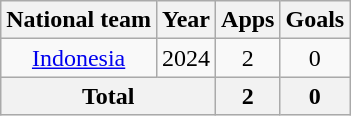<table class="wikitable" style="text-align:center">
<tr>
<th>National team</th>
<th>Year</th>
<th>Apps</th>
<th>Goals</th>
</tr>
<tr>
<td><a href='#'>Indonesia</a></td>
<td>2024</td>
<td>2</td>
<td>0</td>
</tr>
<tr>
<th colspan=2>Total</th>
<th>2</th>
<th>0</th>
</tr>
</table>
